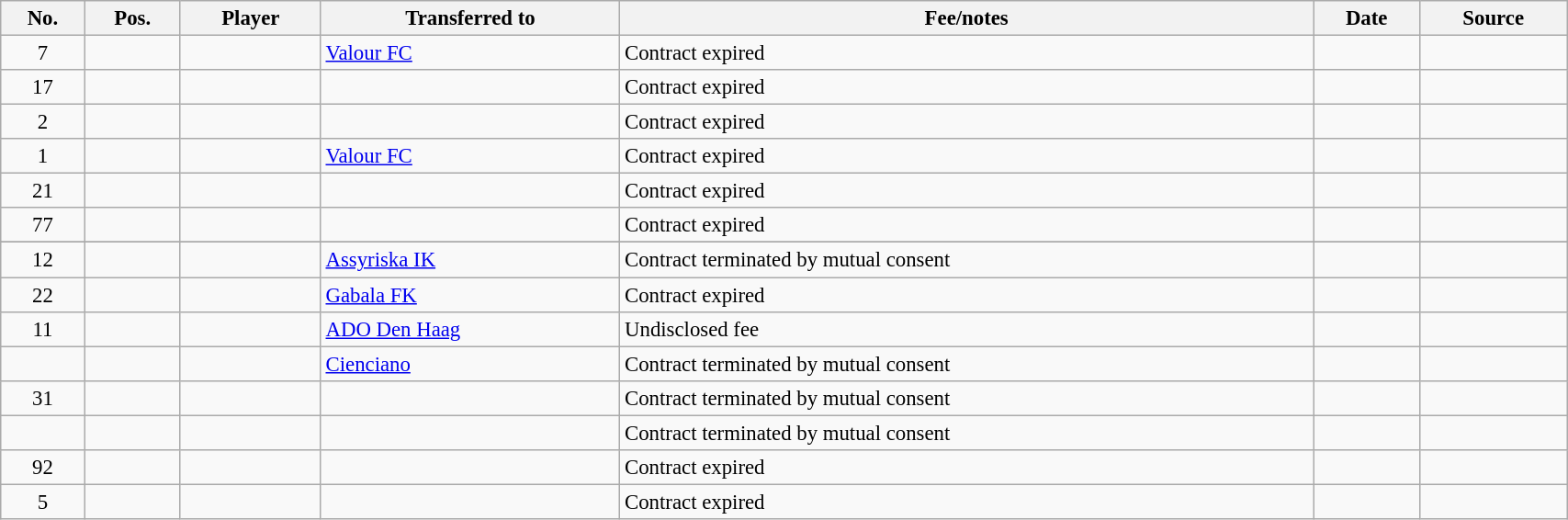<table class="wikitable sortable" style="width:90%; font-size:95%;">
<tr>
<th>No.</th>
<th>Pos.</th>
<th>Player</th>
<th>Transferred to</th>
<th>Fee/notes</th>
<th>Date</th>
<th>Source</th>
</tr>
<tr>
<td align=center>7</td>
<td align=center></td>
<td></td>
<td> <a href='#'>Valour FC</a></td>
<td>Contract expired</td>
<td></td>
<td></td>
</tr>
<tr>
<td align=center>17</td>
<td align=center></td>
<td></td>
<td></td>
<td>Contract expired</td>
<td></td>
<td></td>
</tr>
<tr>
<td align=center>2</td>
<td align=center></td>
<td></td>
<td></td>
<td>Contract expired</td>
<td></td>
<td></td>
</tr>
<tr>
<td align=center>1</td>
<td align=center></td>
<td></td>
<td> <a href='#'>Valour FC</a></td>
<td>Contract expired</td>
<td></td>
<td></td>
</tr>
<tr>
<td align=center>21</td>
<td align=center></td>
<td></td>
<td></td>
<td>Contract expired</td>
<td></td>
<td></td>
</tr>
<tr>
<td align=center>77</td>
<td align=center></td>
<td></td>
<td></td>
<td>Contract expired</td>
<td></td>
<td></td>
</tr>
<tr>
</tr>
<tr>
<td align=center>12</td>
<td align=center></td>
<td></td>
<td> <a href='#'>Assyriska IK</a></td>
<td>Contract terminated by mutual consent</td>
<td></td>
<td></td>
</tr>
<tr>
<td align=center>22</td>
<td align=center></td>
<td></td>
<td> <a href='#'>Gabala FK</a></td>
<td>Contract expired</td>
<td></td>
<td></td>
</tr>
<tr>
<td align=center>11</td>
<td align=center></td>
<td></td>
<td> <a href='#'>ADO Den Haag</a></td>
<td>Undisclosed fee</td>
<td></td>
<td></td>
</tr>
<tr>
<td align=center></td>
<td align=center></td>
<td></td>
<td> <a href='#'>Cienciano</a></td>
<td>Contract terminated by mutual consent</td>
<td></td>
<td></td>
</tr>
<tr>
<td align=center>31</td>
<td align=center></td>
<td></td>
<td></td>
<td>Contract terminated by mutual consent</td>
<td></td>
<td></td>
</tr>
<tr>
<td align=center></td>
<td align=center></td>
<td></td>
<td></td>
<td>Contract terminated by mutual consent</td>
<td></td>
<td></td>
</tr>
<tr>
<td align=center>92</td>
<td align=center></td>
<td></td>
<td></td>
<td>Contract expired</td>
<td></td>
<td></td>
</tr>
<tr>
<td align=center>5</td>
<td align=center></td>
<td></td>
<td></td>
<td>Contract expired</td>
<td></td>
<td></td>
</tr>
</table>
